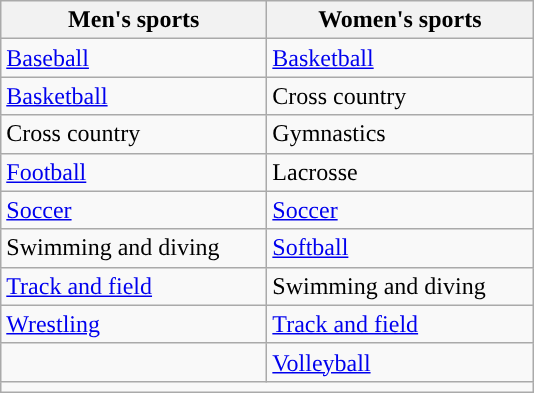<table class="wikitable" style=" ">
<tr>
<th width=170px>Men's sports</th>
<th width=170px>Women's sports</th>
</tr>
<tr>
<td><a href='#'>Baseball</a></td>
<td><a href='#'>Basketball</a></td>
</tr>
<tr>
<td><a href='#'>Basketball</a></td>
<td>Cross country</td>
</tr>
<tr>
<td>Cross country</td>
<td>Gymnastics</td>
</tr>
<tr>
<td><a href='#'>Football</a></td>
<td>Lacrosse</td>
</tr>
<tr>
<td><a href='#'>Soccer</a></td>
<td><a href='#'>Soccer</a></td>
</tr>
<tr>
<td>Swimming and diving</td>
<td><a href='#'>Softball</a></td>
</tr>
<tr>
<td><a href='#'>Track and field</a></td>
<td>Swimming and diving</td>
</tr>
<tr>
<td><a href='#'>Wrestling</a></td>
<td><a href='#'>Track and field</a></td>
</tr>
<tr>
<td></td>
<td><a href='#'>Volleyball</a></td>
</tr>
<tr>
<td colspan="2"></td>
</tr>
</table>
